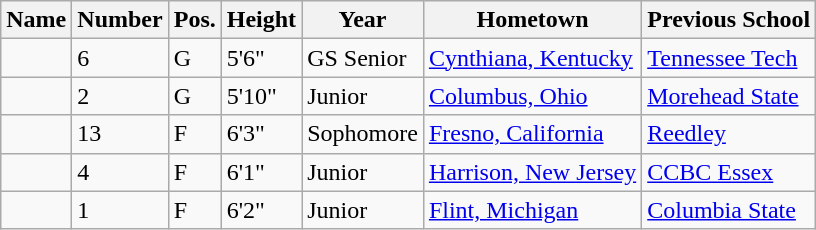<table class="wikitable sortable">
<tr>
<th>Name</th>
<th>Number</th>
<th>Pos.</th>
<th>Height</th>
<th>Year</th>
<th>Hometown</th>
<th class="unsortable">Previous School</th>
</tr>
<tr>
<td></td>
<td>6</td>
<td>G</td>
<td>5'6"</td>
<td>GS Senior</td>
<td><a href='#'>Cynthiana, Kentucky</a></td>
<td><a href='#'>Tennessee Tech</a></td>
</tr>
<tr>
<td></td>
<td>2</td>
<td>G</td>
<td>5'10"</td>
<td>Junior</td>
<td><a href='#'>Columbus, Ohio</a></td>
<td><a href='#'>Morehead State</a></td>
</tr>
<tr>
<td></td>
<td>13</td>
<td>F</td>
<td>6'3"</td>
<td>Sophomore</td>
<td><a href='#'>Fresno, California</a></td>
<td><a href='#'>Reedley</a></td>
</tr>
<tr>
<td></td>
<td>4</td>
<td>F</td>
<td>6'1"</td>
<td>Junior</td>
<td><a href='#'>Harrison, New Jersey</a></td>
<td><a href='#'>CCBC Essex</a></td>
</tr>
<tr>
<td></td>
<td>1</td>
<td>F</td>
<td>6'2"</td>
<td>Junior</td>
<td><a href='#'>Flint, Michigan</a></td>
<td><a href='#'>Columbia State</a></td>
</tr>
</table>
